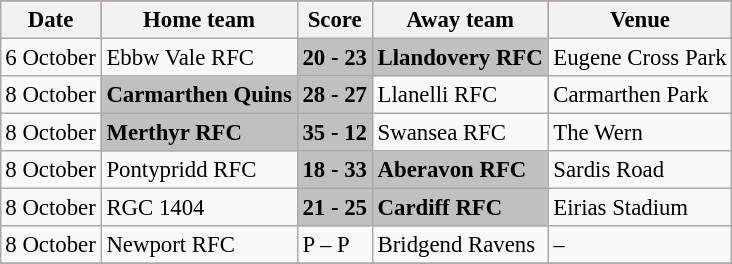<table class="wikitable" style="margin:0.5em auto; font-size:95%">
<tr bgcolor="#E00000">
<th>Date</th>
<th>Home team</th>
<th>Score</th>
<th>Away team</th>
<th>Venue</th>
</tr>
<tr>
<td>6 October</td>
<td>Ebbw Vale RFC</td>
<td bgcolor="silver"><strong>20 - 23</strong></td>
<td bgcolor="silver"><strong>Llandovery RFC</strong></td>
<td>Eugene Cross Park</td>
</tr>
<tr>
<td>8 October</td>
<td bgcolor="silver"><strong>Carmarthen Quins</strong></td>
<td bgcolor="silver"><strong>28 - 27</strong></td>
<td>Llanelli RFC</td>
<td>Carmarthen Park</td>
</tr>
<tr>
<td>8 October</td>
<td bgcolor="silver"><strong>Merthyr RFC</strong></td>
<td bgcolor="silver"><strong>35 - 12</strong></td>
<td>Swansea RFC</td>
<td>The Wern</td>
</tr>
<tr>
<td>8 October</td>
<td>Pontypridd RFC</td>
<td bgcolor="silver"><strong>18 - 33</strong></td>
<td bgcolor="silver"><strong>Aberavon RFC</strong></td>
<td>Sardis Road</td>
</tr>
<tr>
<td>8 October</td>
<td>RGC 1404</td>
<td bgcolor="silver"><strong>21 - 25</strong></td>
<td bgcolor="silver"><strong>Cardiff RFC</strong></td>
<td>Eirias Stadium</td>
</tr>
<tr>
<td>8 October</td>
<td>Newport RFC</td>
<td>P – P</td>
<td>Bridgend Ravens</td>
<td>–</td>
</tr>
<tr>
</tr>
</table>
